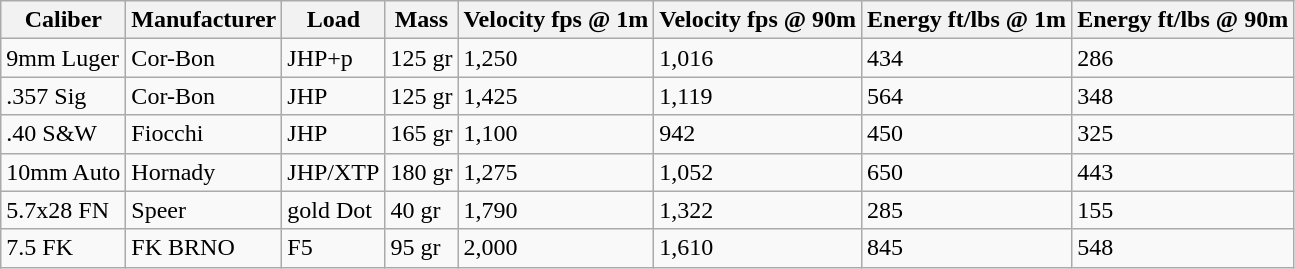<table class="wikitable">
<tr>
<th>Caliber</th>
<th>Manufacturer</th>
<th>Load</th>
<th>Mass</th>
<th>Velocity fps @ 1m</th>
<th>Velocity fps @ 90m</th>
<th>Energy ft/lbs @ 1m</th>
<th>Energy ft/lbs @ 90m</th>
</tr>
<tr>
<td>9mm  Luger</td>
<td>Cor-Bon</td>
<td>JHP+p</td>
<td>125  gr</td>
<td>1,250</td>
<td>1,016</td>
<td>434</td>
<td>286</td>
</tr>
<tr>
<td>.357  Sig</td>
<td>Cor-Bon</td>
<td>JHP</td>
<td>125  gr</td>
<td>1,425</td>
<td>1,119</td>
<td>564</td>
<td>348</td>
</tr>
<tr>
<td>.40  S&W</td>
<td>Fiocchi</td>
<td>JHP</td>
<td>165  gr</td>
<td>1,100</td>
<td>942</td>
<td>450</td>
<td>325</td>
</tr>
<tr>
<td>10mm  Auto</td>
<td>Hornady</td>
<td>JHP/XTP</td>
<td>180  gr</td>
<td>1,275</td>
<td>1,052</td>
<td>650</td>
<td>443</td>
</tr>
<tr>
<td>5.7x28  FN</td>
<td>Speer</td>
<td>gold  Dot</td>
<td>40  gr</td>
<td>1,790</td>
<td>1,322</td>
<td>285</td>
<td>155</td>
</tr>
<tr>
<td>7.5  FK</td>
<td>FK  BRNO</td>
<td>F5</td>
<td>95  gr</td>
<td>2,000</td>
<td>1,610</td>
<td>845</td>
<td>548</td>
</tr>
</table>
